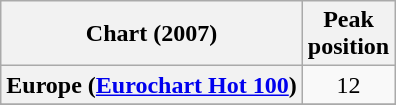<table class="wikitable sortable plainrowheaders" style="text-align:center">
<tr>
<th>Chart (2007)</th>
<th>Peak<br>position</th>
</tr>
<tr>
<th scope="row">Europe (<a href='#'>Eurochart Hot 100</a>)</th>
<td>12</td>
</tr>
<tr>
</tr>
<tr>
</tr>
<tr>
</tr>
<tr>
</tr>
</table>
